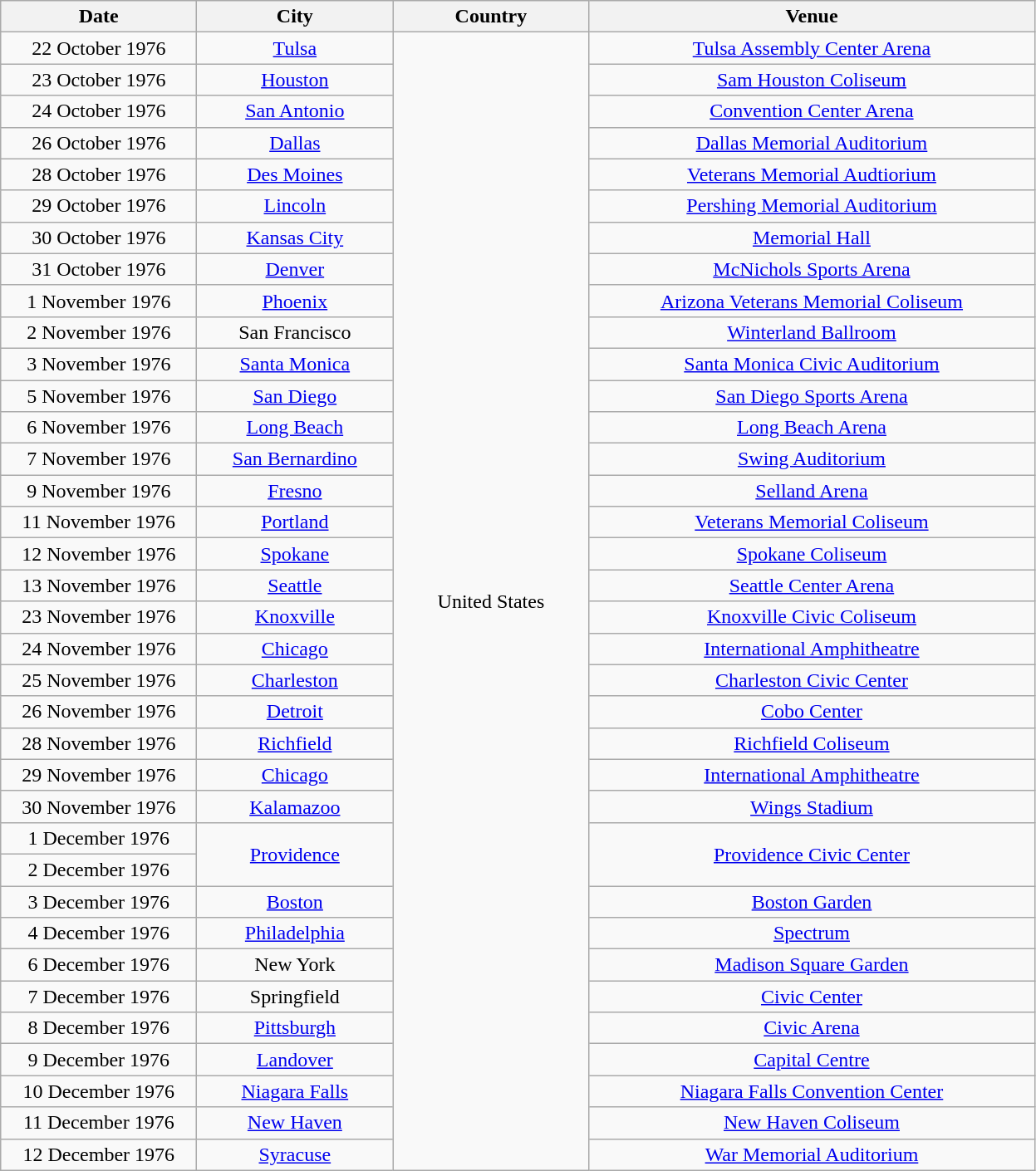<table class="wikitable" style="text-align:center;">
<tr>
<th width="150">Date</th>
<th width="150">City</th>
<th width="150">Country</th>
<th width="350">Venue</th>
</tr>
<tr>
<td>22 October 1976</td>
<td><a href='#'>Tulsa</a></td>
<td rowspan="36">United States</td>
<td><a href='#'>Tulsa Assembly Center Arena</a></td>
</tr>
<tr>
<td>23 October 1976</td>
<td><a href='#'>Houston</a></td>
<td><a href='#'>Sam Houston Coliseum</a></td>
</tr>
<tr>
<td>24 October 1976</td>
<td><a href='#'>San Antonio</a></td>
<td><a href='#'>Convention Center Arena</a></td>
</tr>
<tr>
<td>26 October 1976</td>
<td><a href='#'>Dallas</a></td>
<td><a href='#'>Dallas Memorial Auditorium</a></td>
</tr>
<tr>
<td>28 October 1976</td>
<td><a href='#'>Des Moines</a></td>
<td><a href='#'>Veterans Memorial Audtiorium</a></td>
</tr>
<tr>
<td>29 October 1976</td>
<td><a href='#'>Lincoln</a></td>
<td><a href='#'>Pershing Memorial Auditorium</a></td>
</tr>
<tr>
<td>30 October 1976</td>
<td><a href='#'>Kansas City</a></td>
<td><a href='#'>Memorial Hall</a></td>
</tr>
<tr>
<td>31 October 1976</td>
<td><a href='#'>Denver</a></td>
<td><a href='#'>McNichols Sports Arena</a></td>
</tr>
<tr>
<td>1 November 1976</td>
<td><a href='#'>Phoenix</a></td>
<td><a href='#'>Arizona Veterans Memorial Coliseum</a></td>
</tr>
<tr>
<td>2 November 1976</td>
<td>San Francisco</td>
<td><a href='#'>Winterland Ballroom</a></td>
</tr>
<tr>
<td>3 November 1976</td>
<td><a href='#'>Santa Monica</a></td>
<td><a href='#'>Santa Monica Civic Auditorium</a></td>
</tr>
<tr>
<td>5 November 1976</td>
<td><a href='#'>San Diego</a></td>
<td><a href='#'>San Diego Sports Arena</a></td>
</tr>
<tr>
<td>6 November 1976</td>
<td><a href='#'>Long Beach</a></td>
<td><a href='#'>Long Beach Arena</a></td>
</tr>
<tr>
<td>7 November 1976</td>
<td><a href='#'>San Bernardino</a></td>
<td><a href='#'>Swing Auditorium</a></td>
</tr>
<tr>
<td>9 November 1976</td>
<td><a href='#'>Fresno</a></td>
<td><a href='#'>Selland Arena</a></td>
</tr>
<tr>
<td>11 November 1976</td>
<td><a href='#'>Portland</a></td>
<td><a href='#'>Veterans Memorial Coliseum</a></td>
</tr>
<tr>
<td>12 November 1976</td>
<td><a href='#'>Spokane</a></td>
<td><a href='#'>Spokane Coliseum</a></td>
</tr>
<tr>
<td>13 November 1976</td>
<td><a href='#'>Seattle</a></td>
<td><a href='#'>Seattle Center Arena</a></td>
</tr>
<tr>
<td>23 November 1976</td>
<td><a href='#'>Knoxville</a></td>
<td><a href='#'>Knoxville Civic Coliseum</a></td>
</tr>
<tr>
<td>24 November 1976</td>
<td><a href='#'>Chicago</a></td>
<td><a href='#'>International Amphitheatre</a></td>
</tr>
<tr>
<td>25 November 1976</td>
<td><a href='#'>Charleston</a></td>
<td><a href='#'>Charleston Civic Center</a></td>
</tr>
<tr>
<td>26 November 1976</td>
<td><a href='#'>Detroit</a></td>
<td><a href='#'>Cobo Center</a></td>
</tr>
<tr>
<td>28 November 1976</td>
<td><a href='#'>Richfield</a></td>
<td><a href='#'>Richfield Coliseum</a></td>
</tr>
<tr>
<td>29 November 1976</td>
<td><a href='#'>Chicago</a></td>
<td><a href='#'>International Amphitheatre</a></td>
</tr>
<tr>
<td>30 November 1976</td>
<td><a href='#'>Kalamazoo</a></td>
<td><a href='#'>Wings Stadium</a></td>
</tr>
<tr>
<td>1 December 1976</td>
<td rowspan="2"><a href='#'>Providence</a></td>
<td rowspan="2"><a href='#'>Providence Civic Center</a></td>
</tr>
<tr>
<td>2 December 1976</td>
</tr>
<tr>
<td>3 December 1976</td>
<td><a href='#'>Boston</a></td>
<td><a href='#'>Boston Garden</a></td>
</tr>
<tr>
<td>4 December 1976</td>
<td><a href='#'>Philadelphia</a></td>
<td><a href='#'>Spectrum</a></td>
</tr>
<tr>
<td>6 December 1976</td>
<td>New York</td>
<td><a href='#'>Madison Square Garden</a></td>
</tr>
<tr>
<td>7 December 1976</td>
<td>Springfield</td>
<td><a href='#'>Civic Center</a></td>
</tr>
<tr>
<td>8 December 1976</td>
<td><a href='#'>Pittsburgh</a></td>
<td><a href='#'>Civic Arena</a></td>
</tr>
<tr>
<td>9 December 1976</td>
<td><a href='#'>Landover</a></td>
<td><a href='#'>Capital Centre</a></td>
</tr>
<tr>
<td>10 December 1976</td>
<td><a href='#'>Niagara Falls</a></td>
<td><a href='#'>Niagara Falls Convention Center</a></td>
</tr>
<tr>
<td>11 December 1976</td>
<td><a href='#'>New Haven</a></td>
<td><a href='#'>New Haven Coliseum</a></td>
</tr>
<tr>
<td>12 December 1976</td>
<td><a href='#'>Syracuse</a></td>
<td><a href='#'>War Memorial Auditorium</a></td>
</tr>
</table>
